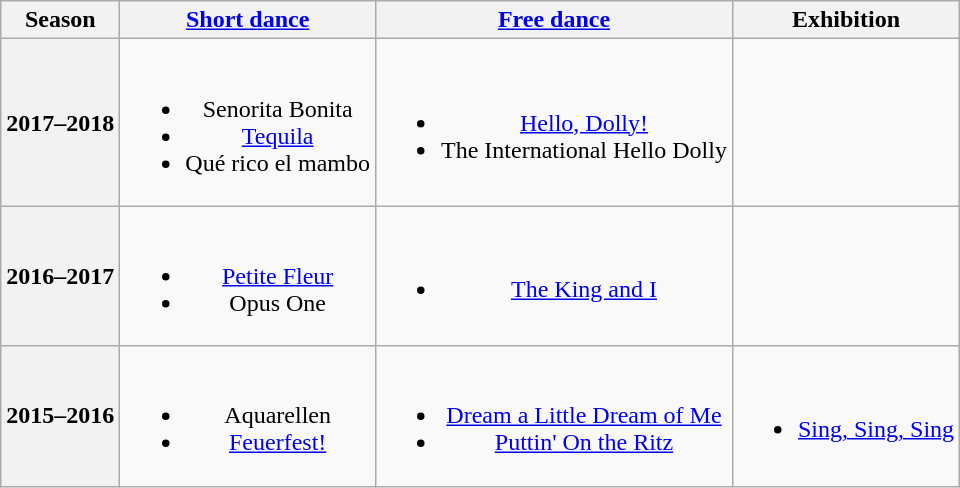<table class=wikitable style=text-align:center>
<tr>
<th>Season</th>
<th><a href='#'>Short dance</a></th>
<th><a href='#'>Free dance</a></th>
<th>Exhibition</th>
</tr>
<tr>
<th>2017–2018 <br> </th>
<td><br><ul><li> Senorita Bonita <br></li><li> <a href='#'>Tequila</a> <br></li><li> Qué rico el mambo <br></li></ul></td>
<td><br><ul><li><a href='#'>Hello, Dolly!</a> <br></li><li>The International Hello Dolly <br></li></ul></td>
<td></td>
</tr>
<tr>
<th>2016–2017 <br> </th>
<td><br><ul><li> <a href='#'>Petite Fleur</a> <br></li><li> Opus One</li></ul></td>
<td><br><ul><li><a href='#'>The King and I</a> <br></li></ul></td>
<td></td>
</tr>
<tr>
<th>2015–2016 <br> </th>
<td><br><ul><li> Aquarellen <br></li><li> <a href='#'>Feuerfest!</a> <br></li></ul></td>
<td><br><ul><li><a href='#'>Dream a Little Dream of Me</a></li><li><a href='#'>Puttin' On the Ritz</a></li></ul></td>
<td><br><ul><li><a href='#'>Sing, Sing, Sing</a> <br></li></ul></td>
</tr>
</table>
